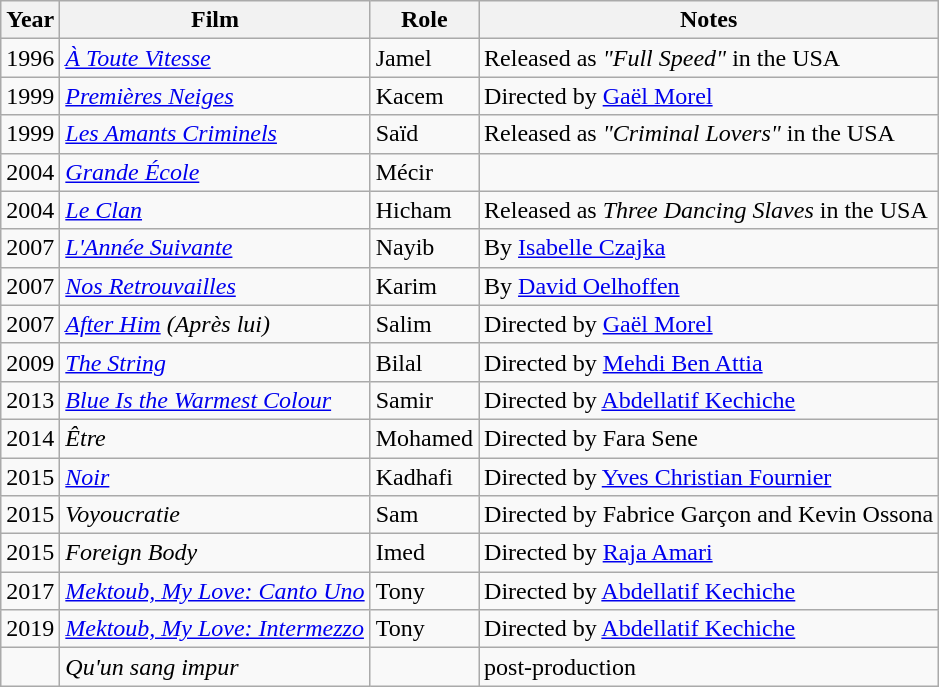<table class="wikitable sortable">
<tr align="center">
<th>Year</th>
<th>Film</th>
<th>Role</th>
<th>Notes</th>
</tr>
<tr>
<td>1996</td>
<td><em><a href='#'>À Toute Vitesse</a></em></td>
<td>Jamel</td>
<td>Released as <em>"Full Speed"</em> in the USA</td>
</tr>
<tr>
<td>1999</td>
<td><em><a href='#'>Premières Neiges</a></em></td>
<td>Kacem</td>
<td>Directed by <a href='#'>Gaël Morel</a></td>
</tr>
<tr>
<td>1999</td>
<td><em><a href='#'>Les Amants Criminels</a></em></td>
<td>Saïd</td>
<td>Released as <em>"Criminal Lovers"</em> in the USA</td>
</tr>
<tr>
<td>2004</td>
<td><em><a href='#'>Grande École</a></em></td>
<td>Mécir</td>
<td></td>
</tr>
<tr>
<td>2004</td>
<td><em><a href='#'>Le Clan</a></em></td>
<td>Hicham</td>
<td>Released as <em>Three Dancing Slaves</em> in the USA</td>
</tr>
<tr>
<td>2007</td>
<td><em><a href='#'>L'Année Suivante</a></em></td>
<td>Nayib</td>
<td>By <a href='#'>Isabelle Czajka</a></td>
</tr>
<tr>
<td>2007</td>
<td><em><a href='#'>Nos Retrouvailles</a></em></td>
<td>Karim</td>
<td>By <a href='#'>David Oelhoffen</a></td>
</tr>
<tr>
<td>2007</td>
<td><em><a href='#'>After Him</a> (Après lui)</em></td>
<td>Salim</td>
<td>Directed by <a href='#'>Gaël Morel</a></td>
</tr>
<tr>
<td>2009</td>
<td><em><a href='#'>The String</a></em></td>
<td>Bilal</td>
<td>Directed by <a href='#'>Mehdi Ben Attia</a></td>
</tr>
<tr>
<td>2013</td>
<td><em><a href='#'>Blue Is the Warmest Colour</a></em></td>
<td>Samir</td>
<td>Directed by <a href='#'>Abdellatif Kechiche</a></td>
</tr>
<tr>
<td>2014</td>
<td><em>Être</em></td>
<td>Mohamed</td>
<td>Directed by Fara Sene</td>
</tr>
<tr>
<td>2015</td>
<td><em><a href='#'>Noir</a></em></td>
<td>Kadhafi</td>
<td>Directed by <a href='#'>Yves Christian Fournier</a></td>
</tr>
<tr>
<td>2015</td>
<td><em>Voyoucratie</em></td>
<td>Sam</td>
<td>Directed by Fabrice Garçon and Kevin Ossona</td>
</tr>
<tr>
<td>2015</td>
<td><em>Foreign Body</em></td>
<td>Imed</td>
<td>Directed by <a href='#'>Raja Amari</a></td>
</tr>
<tr>
<td>2017</td>
<td><em><a href='#'>Mektoub, My Love: Canto Uno</a></em></td>
<td>Tony</td>
<td>Directed by <a href='#'>Abdellatif Kechiche</a></td>
</tr>
<tr>
<td>2019</td>
<td><em><a href='#'>Mektoub, My Love: Intermezzo</a></em></td>
<td>Tony</td>
<td>Directed by <a href='#'>Abdellatif Kechiche</a></td>
</tr>
<tr>
<td></td>
<td><em>Qu'un sang impur</em></td>
<td></td>
<td>post-production</td>
</tr>
</table>
